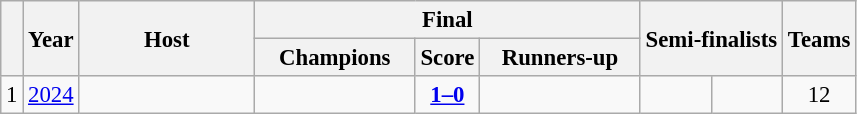<table class="wikitable" style="font-size:95%; text-align:center; width:;">
<tr>
<th rowspan=2 style= "width:;"></th>
<th rowspan=2 style= "width:;">Year</th>
<th rowspan=2 style= "width:110px;">Host</th>
<th colspan=3>Final</th>
<th rowspan=2 colspan=2>Semi-finalists</th>
<th rowspan=2>Teams</th>
</tr>
<tr>
<th width= 100px>Champions</th>
<th width=>Score</th>
<th width= 100px>Runners-up</th>
</tr>
<tr>
<td>1</td>
<td><a href='#'>2024</a></td>
<td align=left></td>
<td><strong></strong></td>
<td><strong><a href='#'>1–0</a></strong></td>
<td></td>
<td></td>
<td></td>
<td>12</td>
</tr>
</table>
